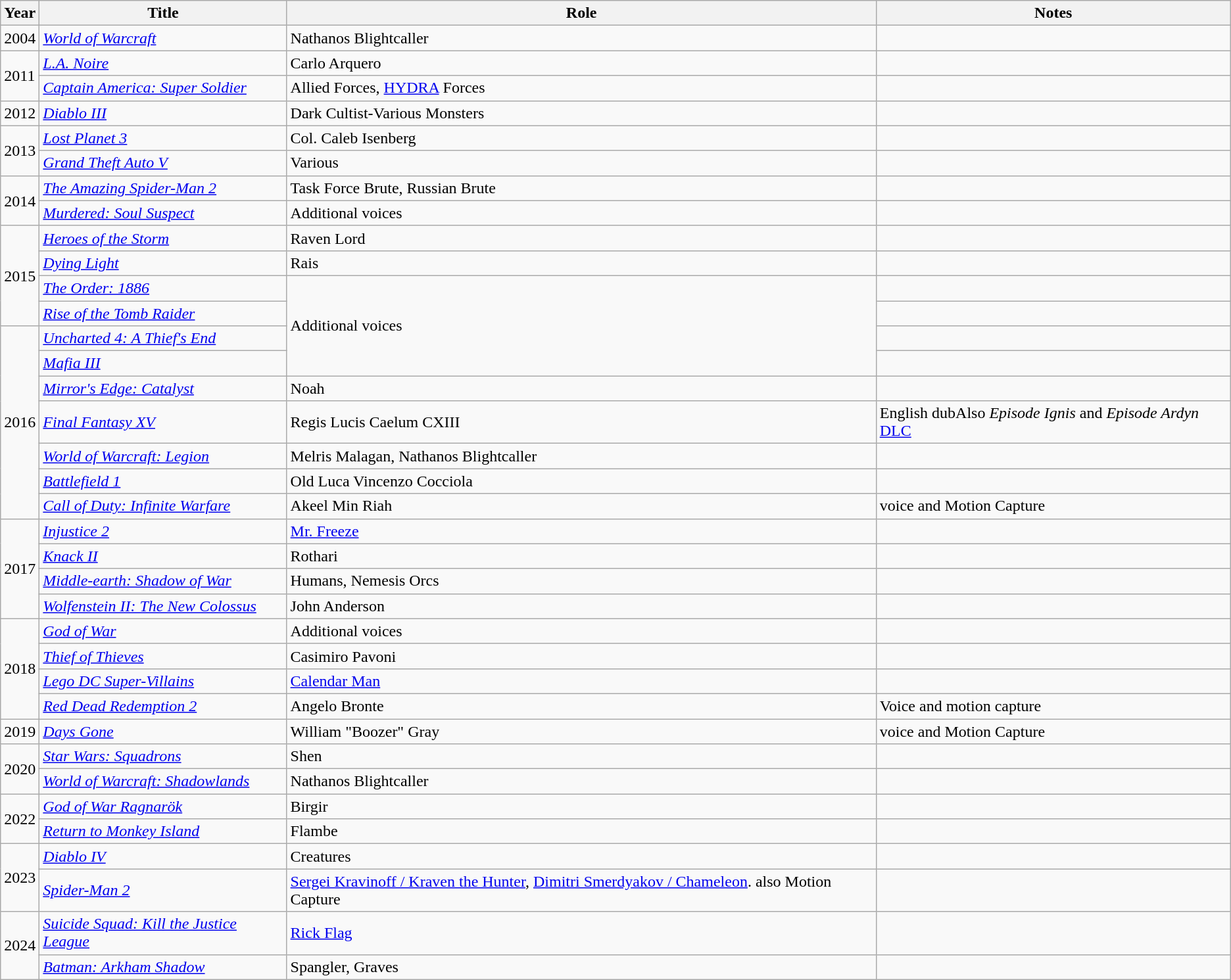<table class="wikitable sortable">
<tr>
<th>Year</th>
<th>Title</th>
<th>Role</th>
<th>Notes</th>
</tr>
<tr>
<td>2004</td>
<td><em><a href='#'>World of Warcraft</a></em></td>
<td>Nathanos Blightcaller</td>
<td></td>
</tr>
<tr>
<td rowspan="2">2011</td>
<td><em><a href='#'>L.A. Noire</a></em></td>
<td>Carlo Arquero</td>
<td></td>
</tr>
<tr>
<td><em><a href='#'>Captain America: Super Soldier</a></em></td>
<td>Allied Forces, <a href='#'>HYDRA</a> Forces</td>
<td></td>
</tr>
<tr>
<td>2012</td>
<td><em><a href='#'>Diablo III</a></em></td>
<td>Dark Cultist-Various Monsters</td>
<td></td>
</tr>
<tr>
<td rowspan="2">2013</td>
<td><em><a href='#'>Lost Planet 3</a></em></td>
<td>Col. Caleb Isenberg</td>
<td></td>
</tr>
<tr>
<td><em><a href='#'>Grand Theft Auto V</a></em></td>
<td>Various</td>
<td></td>
</tr>
<tr>
<td rowspan="2">2014</td>
<td><em><a href='#'>The Amazing Spider-Man 2</a></em></td>
<td>Task Force Brute, Russian Brute</td>
<td></td>
</tr>
<tr>
<td><em><a href='#'>Murdered: Soul Suspect</a></em></td>
<td>Additional voices</td>
<td></td>
</tr>
<tr>
<td rowspan="4">2015</td>
<td><em><a href='#'>Heroes of the Storm</a></em></td>
<td>Raven Lord</td>
<td></td>
</tr>
<tr>
<td><em><a href='#'>Dying Light</a></em></td>
<td>Rais</td>
<td></td>
</tr>
<tr>
<td><em><a href='#'>The Order: 1886</a></em></td>
<td rowspan="4">Additional voices</td>
<td></td>
</tr>
<tr>
<td><em><a href='#'>Rise of the Tomb Raider</a></em></td>
<td></td>
</tr>
<tr>
<td rowspan="7">2016</td>
<td><em><a href='#'>Uncharted 4: A Thief's End</a></em></td>
<td></td>
</tr>
<tr>
<td><em><a href='#'>Mafia III</a></em></td>
<td></td>
</tr>
<tr>
<td><em><a href='#'>Mirror's Edge: Catalyst</a></em></td>
<td>Noah</td>
<td></td>
</tr>
<tr>
<td><em><a href='#'>Final Fantasy XV</a></em></td>
<td>Regis Lucis Caelum CXIII</td>
<td>English dubAlso <em>Episode Ignis</em> and <em>Episode Ardyn</em> <a href='#'>DLC</a></td>
</tr>
<tr>
<td><em><a href='#'>World of Warcraft: Legion</a></em></td>
<td>Melris Malagan, Nathanos Blightcaller</td>
<td></td>
</tr>
<tr>
<td><em><a href='#'>Battlefield 1</a></em></td>
<td>Old Luca Vincenzo Cocciola</td>
<td></td>
</tr>
<tr>
<td><em><a href='#'>Call of Duty: Infinite Warfare</a></em></td>
<td>Akeel Min Riah</td>
<td>voice and Motion Capture</td>
</tr>
<tr>
<td rowspan="4">2017</td>
<td><em><a href='#'>Injustice 2</a></em></td>
<td><a href='#'>Mr. Freeze</a></td>
<td></td>
</tr>
<tr>
<td><em><a href='#'>Knack II</a></em></td>
<td>Rothari</td>
<td></td>
</tr>
<tr>
<td><em><a href='#'>Middle-earth: Shadow of War</a></em></td>
<td>Humans, Nemesis Orcs</td>
<td></td>
</tr>
<tr>
<td><em><a href='#'>Wolfenstein II: The New Colossus</a></em></td>
<td>John Anderson</td>
<td></td>
</tr>
<tr>
<td rowspan="4">2018</td>
<td><em><a href='#'>God of War</a></em></td>
<td>Additional voices</td>
<td></td>
</tr>
<tr>
<td><em><a href='#'>Thief of Thieves</a></em></td>
<td>Casimiro Pavoni</td>
<td></td>
</tr>
<tr>
<td><em><a href='#'>Lego DC Super-Villains</a></em></td>
<td><a href='#'>Calendar Man</a></td>
<td></td>
</tr>
<tr>
<td><em><a href='#'>Red Dead Redemption 2</a></em></td>
<td>Angelo Bronte</td>
<td>Voice and motion capture</td>
</tr>
<tr>
<td>2019</td>
<td><em><a href='#'>Days Gone</a></em></td>
<td>William "Boozer" Gray</td>
<td> voice and Motion Capture</td>
</tr>
<tr>
<td rowspan="2">2020</td>
<td><em><a href='#'>Star Wars: Squadrons</a></em></td>
<td>Shen</td>
<td></td>
</tr>
<tr>
<td><em><a href='#'>World of Warcraft: Shadowlands</a></em></td>
<td>Nathanos Blightcaller</td>
<td></td>
</tr>
<tr>
<td rowspan="2">2022</td>
<td><em><a href='#'>God of War Ragnarök</a></em></td>
<td>Birgir</td>
<td></td>
</tr>
<tr>
<td><em><a href='#'>Return to Monkey Island</a></em></td>
<td>Flambe</td>
<td></td>
</tr>
<tr>
<td rowspan="2">2023</td>
<td><em><a href='#'>Diablo IV</a></em></td>
<td>Creatures</td>
<td></td>
</tr>
<tr>
<td><em><a href='#'>Spider-Man 2</a></em></td>
<td><a href='#'>Sergei Kravinoff / Kraven the Hunter</a>, <a href='#'>Dimitri Smerdyakov / Chameleon</a>. also Motion Capture</td>
<td></td>
</tr>
<tr>
<td rowspan="2">2024</td>
<td><em><a href='#'>Suicide Squad: Kill the Justice League</a></em></td>
<td><a href='#'>Rick Flag</a></td>
<td></td>
</tr>
<tr>
<td><em><a href='#'>Batman: Arkham Shadow</a></em></td>
<td>Spangler, Graves</td>
<td></td>
</tr>
</table>
